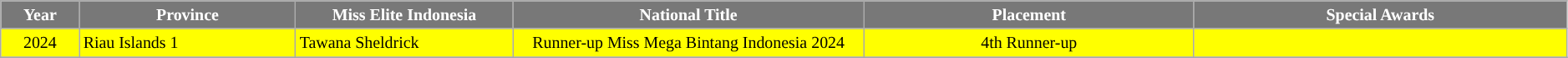<table class="wikitable sortable" style="font-size: 83%; text-align:center">
<tr>
<th width="60" style="background-color:#787878;color:#FFFFFF;">Year</th>
<th width="180" style="background-color:#787878;color:#FFFFFF;">Province</th>
<th width="180" style="background-color:#787878;color:#FFFFFF;">Miss Elite Indonesia</th>
<th width="300" style="background-color:#787878;color:#FFFFFF;">National Title</th>
<th width="280" style="background-color:#787878;color:#FFFFFF;">Placement</th>
<th width="320" style="background-color:#787878;color:#FFFFFF;">Special Awards</th>
</tr>
<tr style="background-color:#FFFF00">
<td>2024</td>
<td align="left">Riau Islands 1</td>
<td align="left">Tawana Sheldrick</td>
<td>Runner-up Miss Mega Bintang Indonesia 2024</td>
<td>4th Runner-up</td>
<td></td>
</tr>
<tr>
</tr>
</table>
